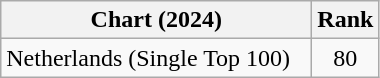<table class="wikitable sortable">
<tr>
<th scope="col" width=200>Chart (2024)</th>
<th>Rank</th>
</tr>
<tr>
<td>Netherlands (Single Top 100)</td>
<td style="text-align:center">80</td>
</tr>
</table>
